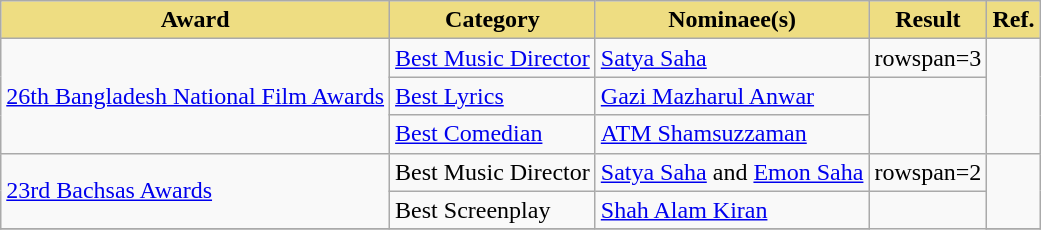<table class="wikitable">
<tr>
<th style="background:#EEDD82;">Award</th>
<th style="background:#EEDD82;">Category</th>
<th style="background:#EEDD82;">Nominaee(s)</th>
<th style="background:#EEDD82;">Result</th>
<th style="background:#EEDD82;">Ref.</th>
</tr>
<tr>
<td rowspan=3><a href='#'>26th Bangladesh National Film Awards</a></td>
<td><a href='#'>Best Music Director</a></td>
<td><a href='#'>Satya Saha</a></td>
<td>rowspan=3 </td>
<td rowspan=3></td>
</tr>
<tr>
<td><a href='#'>Best Lyrics</a></td>
<td><a href='#'>Gazi Mazharul Anwar</a></td>
</tr>
<tr>
<td><a href='#'>Best Comedian</a></td>
<td><a href='#'>ATM Shamsuzzaman</a></td>
</tr>
<tr>
<td rowspan=2><a href='#'>23rd Bachsas Awards</a></td>
<td>Best Music Director</td>
<td><a href='#'>Satya Saha</a> and <a href='#'>Emon Saha</a></td>
<td>rowspan=2 </td>
<td rowspan=2></td>
</tr>
<tr>
<td>Best Screenplay</td>
<td><a href='#'>Shah Alam Kiran</a></td>
</tr>
<tr>
</tr>
</table>
